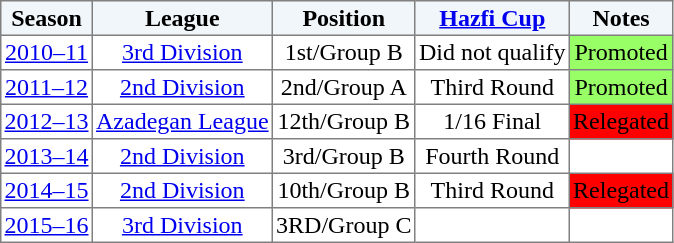<table border="1" cellpadding="2" style="border-collapse:collapse; text-align:center; font-size:normal;">
<tr style="background:#f0f6fa;">
<th>Season</th>
<th>League</th>
<th>Position</th>
<th><a href='#'>Hazfi Cup</a></th>
<th>Notes</th>
</tr>
<tr>
<td><a href='#'>2010–11</a></td>
<td><a href='#'>3rd Division</a></td>
<td>1st/Group B</td>
<td>Did not qualify</td>
<td style="background:#9f6;">Promoted</td>
</tr>
<tr>
<td><a href='#'>2011–12</a></td>
<td><a href='#'>2nd Division</a></td>
<td>2nd/Group A</td>
<td>Third Round</td>
<td style="background:#9f6;">Promoted</td>
</tr>
<tr>
<td><a href='#'>2012–13</a></td>
<td><a href='#'>Azadegan League</a></td>
<td>12th/Group B</td>
<td>1/16 Final</td>
<td bgcolor=Red>Relegated</td>
</tr>
<tr>
<td><a href='#'>2013–14</a></td>
<td><a href='#'>2nd Division</a></td>
<td>3rd/Group B</td>
<td>Fourth Round</td>
<td></td>
</tr>
<tr>
<td><a href='#'>2014–15</a></td>
<td><a href='#'>2nd Division</a></td>
<td>10th/Group B</td>
<td>Third Round</td>
<td bgcolor=Red>Relegated</td>
</tr>
<tr>
<td><a href='#'>2015–16</a></td>
<td><a href='#'>3rd Division</a></td>
<td>3RD/Group C</td>
<td></td>
<td></td>
</tr>
</table>
